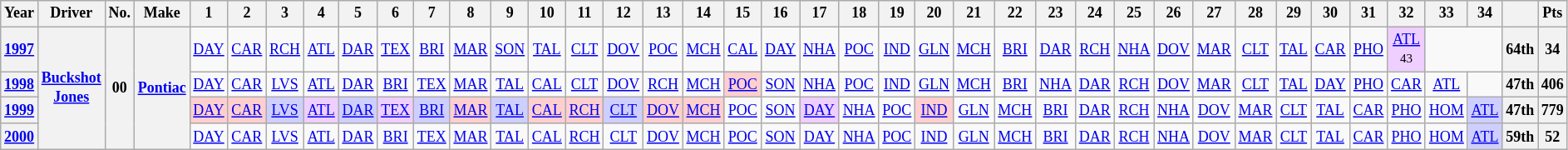<table class="wikitable" style="text-align:center; font-size:75%">
<tr>
<th>Year</th>
<th>Driver</th>
<th>No.</th>
<th>Make</th>
<th>1</th>
<th>2</th>
<th>3</th>
<th>4</th>
<th>5</th>
<th>6</th>
<th>7</th>
<th>8</th>
<th>9</th>
<th>10</th>
<th>11</th>
<th>12</th>
<th>13</th>
<th>14</th>
<th>15</th>
<th>16</th>
<th>17</th>
<th>18</th>
<th>19</th>
<th>20</th>
<th>21</th>
<th>22</th>
<th>23</th>
<th>24</th>
<th>25</th>
<th>26</th>
<th>27</th>
<th>28</th>
<th>29</th>
<th>30</th>
<th>31</th>
<th>32</th>
<th>33</th>
<th>34</th>
<th></th>
<th>Pts</th>
</tr>
<tr>
<th><a href='#'>1997</a></th>
<th rowspan=4><a href='#'>Buckshot Jones</a></th>
<th rowspan=4>00</th>
<th rowspan=4><a href='#'>Pontiac</a></th>
<td><a href='#'>DAY</a></td>
<td><a href='#'>CAR</a></td>
<td><a href='#'>RCH</a></td>
<td><a href='#'>ATL</a></td>
<td><a href='#'>DAR</a></td>
<td><a href='#'>TEX</a></td>
<td><a href='#'>BRI</a></td>
<td><a href='#'>MAR</a></td>
<td><a href='#'>SON</a></td>
<td><a href='#'>TAL</a></td>
<td><a href='#'>CLT</a></td>
<td><a href='#'>DOV</a></td>
<td><a href='#'>POC</a></td>
<td><a href='#'>MCH</a></td>
<td><a href='#'>CAL</a></td>
<td><a href='#'>DAY</a></td>
<td><a href='#'>NHA</a></td>
<td><a href='#'>POC</a></td>
<td><a href='#'>IND</a></td>
<td><a href='#'>GLN</a></td>
<td><a href='#'>MCH</a></td>
<td><a href='#'>BRI</a></td>
<td><a href='#'>DAR</a></td>
<td><a href='#'>RCH</a></td>
<td><a href='#'>NHA</a></td>
<td><a href='#'>DOV</a></td>
<td><a href='#'>MAR</a></td>
<td><a href='#'>CLT</a></td>
<td><a href='#'>TAL</a></td>
<td><a href='#'>CAR</a></td>
<td><a href='#'>PHO</a></td>
<td style="background:#EFCFFF;"><a href='#'>ATL</a><br><small>43</small></td>
<td colspan=2></td>
<th>64th</th>
<th>34</th>
</tr>
<tr>
<th><a href='#'>1998</a></th>
<td><a href='#'>DAY</a></td>
<td><a href='#'>CAR</a></td>
<td><a href='#'>LVS</a></td>
<td><a href='#'>ATL</a></td>
<td><a href='#'>DAR</a></td>
<td><a href='#'>BRI</a></td>
<td><a href='#'>TEX</a></td>
<td><a href='#'>MAR</a></td>
<td><a href='#'>TAL</a></td>
<td><a href='#'>CAL</a></td>
<td><a href='#'>CLT</a></td>
<td><a href='#'>DOV</a></td>
<td><a href='#'>RCH</a></td>
<td><a href='#'>MCH</a></td>
<td style="background:#FFCFCF;"><a href='#'>POC</a><br></td>
<td><a href='#'>SON</a></td>
<td><a href='#'>NHA</a></td>
<td><a href='#'>POC</a></td>
<td><a href='#'>IND</a></td>
<td><a href='#'>GLN</a></td>
<td><a href='#'>MCH</a></td>
<td><a href='#'>BRI</a></td>
<td><a href='#'>NHA</a></td>
<td><a href='#'>DAR</a></td>
<td><a href='#'>RCH</a></td>
<td><a href='#'>DOV</a></td>
<td><a href='#'>MAR</a></td>
<td><a href='#'>CLT</a></td>
<td><a href='#'>TAL</a></td>
<td><a href='#'>DAY</a></td>
<td><a href='#'>PHO</a></td>
<td><a href='#'>CAR</a></td>
<td><a href='#'>ATL</a></td>
<td></td>
<th>47th</th>
<th>406</th>
</tr>
<tr>
<th><a href='#'>1999</a></th>
<td style="background:#FFCFCF;"><a href='#'>DAY</a><br></td>
<td style="background:#FFCFCF;"><a href='#'>CAR</a><br></td>
<td style="background:#CFCFFF;"><a href='#'>LVS</a><br></td>
<td style="background:#EFCFFF;"><a href='#'>ATL</a><br></td>
<td style="background:#CFCFFF;"><a href='#'>DAR</a><br></td>
<td style="background:#EFCFFF;"><a href='#'>TEX</a><br></td>
<td style="background:#CFCFFF;"><a href='#'>BRI</a><br></td>
<td style="background:#FFCFCF;"><a href='#'>MAR</a><br></td>
<td style="background:#CFCFFF;"><a href='#'>TAL</a><br></td>
<td style="background:#FFCFCF;"><a href='#'>CAL</a><br></td>
<td style="background:#FFCFCF;"><a href='#'>RCH</a><br></td>
<td style="background:#CFCFFF;"><a href='#'>CLT</a><br></td>
<td style="background:#FFCFCF;"><a href='#'>DOV</a><br></td>
<td style="background:#FFCFCF;"><a href='#'>MCH</a><br></td>
<td><a href='#'>POC</a></td>
<td><a href='#'>SON</a></td>
<td style="background:#EFCFFF;"><a href='#'>DAY</a><br></td>
<td><a href='#'>NHA</a></td>
<td><a href='#'>POC</a></td>
<td style="background:#FFCFCF;"><a href='#'>IND</a><br></td>
<td><a href='#'>GLN</a></td>
<td><a href='#'>MCH</a></td>
<td><a href='#'>BRI</a></td>
<td><a href='#'>DAR</a></td>
<td><a href='#'>RCH</a></td>
<td><a href='#'>NHA</a></td>
<td><a href='#'>DOV</a></td>
<td><a href='#'>MAR</a></td>
<td><a href='#'>CLT</a></td>
<td><a href='#'>TAL</a></td>
<td><a href='#'>CAR</a></td>
<td><a href='#'>PHO</a></td>
<td><a href='#'>HOM</a></td>
<td style="background:#CFCFFF;"><a href='#'>ATL</a><br></td>
<th>47th</th>
<th>779</th>
</tr>
<tr>
<th><a href='#'>2000</a></th>
<td><a href='#'>DAY</a></td>
<td><a href='#'>CAR</a></td>
<td><a href='#'>LVS</a></td>
<td><a href='#'>ATL</a></td>
<td><a href='#'>DAR</a></td>
<td><a href='#'>BRI</a></td>
<td><a href='#'>TEX</a></td>
<td><a href='#'>MAR</a></td>
<td><a href='#'>TAL</a></td>
<td><a href='#'>CAL</a></td>
<td><a href='#'>RCH</a></td>
<td><a href='#'>CLT</a></td>
<td><a href='#'>DOV</a></td>
<td><a href='#'>MCH</a></td>
<td><a href='#'>POC</a></td>
<td><a href='#'>SON</a></td>
<td><a href='#'>DAY</a></td>
<td><a href='#'>NHA</a></td>
<td><a href='#'>POC</a></td>
<td><a href='#'>IND</a></td>
<td><a href='#'>GLN</a></td>
<td><a href='#'>MCH</a></td>
<td><a href='#'>BRI</a></td>
<td><a href='#'>DAR</a></td>
<td><a href='#'>RCH</a></td>
<td><a href='#'>NHA</a></td>
<td><a href='#'>DOV</a></td>
<td><a href='#'>MAR</a></td>
<td><a href='#'>CLT</a></td>
<td><a href='#'>TAL</a></td>
<td><a href='#'>CAR</a></td>
<td><a href='#'>PHO</a></td>
<td><a href='#'>HOM</a></td>
<td style="background:#CFCFFF;"><a href='#'>ATL</a> <br></td>
<th>59th</th>
<th>52</th>
</tr>
</table>
